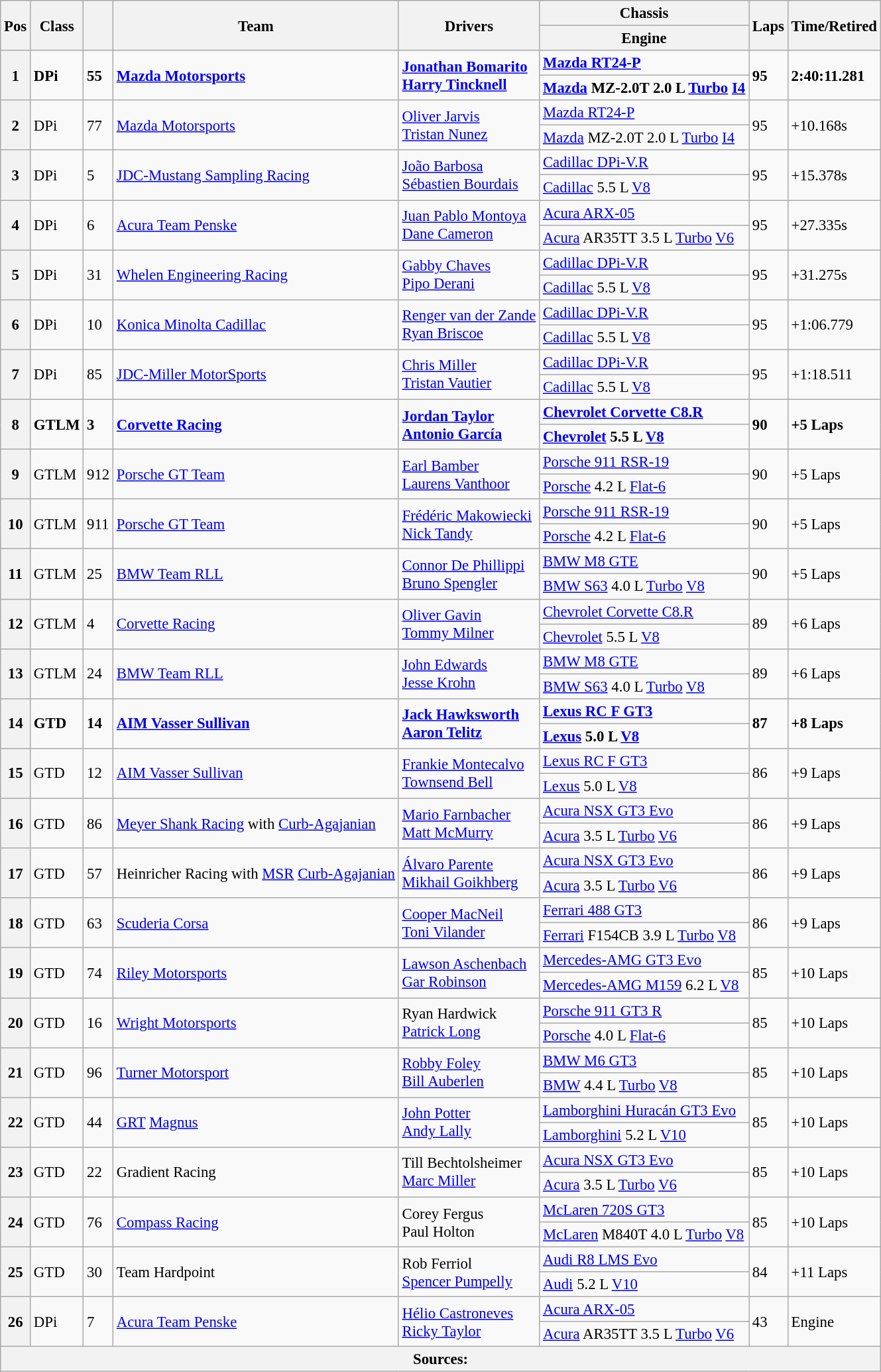<table class="wikitable" style="font-size: 95%;">
<tr>
<th rowspan=2>Pos</th>
<th rowspan=2>Class</th>
<th rowspan=2></th>
<th rowspan=2>Team</th>
<th rowspan=2>Drivers</th>
<th>Chassis</th>
<th rowspan=2>Laps</th>
<th rowspan=2>Time/Retired</th>
</tr>
<tr>
<th>Engine</th>
</tr>
<tr style="font-weight:bold">
<th rowspan=2>1</th>
<td rowspan=2>DPi</td>
<td rowspan=2>55</td>
<td rowspan=2> <a href='#'>Mazda Motorsports</a></td>
<td rowspan=2> <a href='#'>Jonathan Bomarito</a><br> <a href='#'>Harry Tincknell</a></td>
<td><a href='#'>Mazda RT24-P</a></td>
<td rowspan=2>95</td>
<td rowspan=2>2:40:11.281</td>
</tr>
<tr style="font-weight:bold">
<td><a href='#'>Mazda</a> MZ-2.0T 2.0 L <a href='#'>Turbo</a> <a href='#'>I4</a></td>
</tr>
<tr>
<th rowspan=2>2</th>
<td rowspan=2>DPi</td>
<td rowspan=2>77</td>
<td rowspan=2> <a href='#'>Mazda Motorsports</a></td>
<td rowspan=2> <a href='#'>Oliver Jarvis</a><br> <a href='#'>Tristan Nunez</a></td>
<td><a href='#'>Mazda RT24-P</a></td>
<td rowspan=2>95</td>
<td rowspan=2>+10.168s</td>
</tr>
<tr>
<td><a href='#'>Mazda</a> MZ-2.0T 2.0 L <a href='#'>Turbo</a> <a href='#'>I4</a></td>
</tr>
<tr>
<th rowspan=2>3</th>
<td rowspan=2>DPi</td>
<td rowspan=2>5</td>
<td rowspan=2> <a href='#'>JDC-Mustang Sampling Racing</a></td>
<td rowspan=2> <a href='#'>João Barbosa</a><br> <a href='#'>Sébastien Bourdais</a></td>
<td><a href='#'>Cadillac DPi-V.R</a></td>
<td rowspan=2>95</td>
<td rowspan=2>+15.378s</td>
</tr>
<tr>
<td><a href='#'>Cadillac</a> 5.5 L <a href='#'>V8</a></td>
</tr>
<tr>
<th rowspan=2>4</th>
<td rowspan=2>DPi</td>
<td rowspan=2>6</td>
<td rowspan=2> <a href='#'>Acura Team Penske</a></td>
<td rowspan=2> <a href='#'>Juan Pablo Montoya</a><br> <a href='#'>Dane Cameron</a></td>
<td><a href='#'>Acura ARX-05</a></td>
<td rowspan=2>95</td>
<td rowspan=2>+27.335s</td>
</tr>
<tr>
<td><a href='#'>Acura</a> AR35TT 3.5 L <a href='#'>Turbo</a> <a href='#'>V6</a></td>
</tr>
<tr>
<th rowspan=2>5</th>
<td rowspan=2>DPi</td>
<td rowspan=2>31</td>
<td rowspan=2> <a href='#'>Whelen Engineering Racing</a></td>
<td rowspan=2> <a href='#'>Gabby Chaves</a><br> <a href='#'>Pipo Derani</a></td>
<td><a href='#'>Cadillac DPi-V.R</a></td>
<td rowspan=2>95</td>
<td rowspan=2>+31.275s</td>
</tr>
<tr>
<td><a href='#'>Cadillac</a> 5.5 L <a href='#'>V8</a></td>
</tr>
<tr>
<th rowspan=2>6</th>
<td rowspan=2>DPi</td>
<td rowspan=2>10</td>
<td rowspan=2> <a href='#'>Konica Minolta Cadillac</a></td>
<td rowspan=2> <a href='#'>Renger van der Zande</a><br> <a href='#'>Ryan Briscoe</a></td>
<td><a href='#'>Cadillac DPi-V.R</a></td>
<td rowspan=2>95</td>
<td rowspan=2>+1:06.779</td>
</tr>
<tr>
<td><a href='#'>Cadillac</a> 5.5 L <a href='#'>V8</a></td>
</tr>
<tr>
<th rowspan=2>7</th>
<td rowspan=2>DPi</td>
<td rowspan=2>85</td>
<td rowspan=2> <a href='#'>JDC-Miller MotorSports</a></td>
<td rowspan=2> <a href='#'>Chris Miller</a><br> <a href='#'>Tristan Vautier</a></td>
<td><a href='#'>Cadillac DPi-V.R</a></td>
<td rowspan=2>95</td>
<td rowspan=2>+1:18.511</td>
</tr>
<tr>
<td><a href='#'>Cadillac</a> 5.5 L <a href='#'>V8</a></td>
</tr>
<tr style="font-weight:bold">
<th rowspan=2>8</th>
<td rowspan=2>GTLM</td>
<td rowspan=2>3</td>
<td rowspan=2> <a href='#'>Corvette Racing</a></td>
<td rowspan=2> <a href='#'>Jordan Taylor</a><br> <a href='#'>Antonio García</a></td>
<td><a href='#'>Chevrolet Corvette C8.R</a></td>
<td rowspan=2>90</td>
<td rowspan=2>+5 Laps</td>
</tr>
<tr style="font-weight:bold">
<td><a href='#'>Chevrolet</a> 5.5 L <a href='#'>V8</a></td>
</tr>
<tr>
<th rowspan=2>9</th>
<td rowspan=2>GTLM</td>
<td rowspan=2>912</td>
<td rowspan=2> <a href='#'>Porsche GT Team</a></td>
<td rowspan=2> <a href='#'>Earl Bamber</a><br> <a href='#'>Laurens Vanthoor</a></td>
<td><a href='#'>Porsche 911 RSR-19</a></td>
<td rowspan=2>90</td>
<td rowspan=2>+5 Laps</td>
</tr>
<tr>
<td><a href='#'>Porsche</a> 4.2 L <a href='#'>Flat-6</a></td>
</tr>
<tr>
<th rowspan=2>10</th>
<td rowspan=2>GTLM</td>
<td rowspan=2>911</td>
<td rowspan=2> <a href='#'>Porsche GT Team</a></td>
<td rowspan=2> <a href='#'>Frédéric Makowiecki</a><br> <a href='#'>Nick Tandy</a></td>
<td><a href='#'>Porsche 911 RSR-19</a></td>
<td rowspan=2>90</td>
<td rowspan=2>+5 Laps</td>
</tr>
<tr>
<td><a href='#'>Porsche</a> 4.2 L <a href='#'>Flat-6</a></td>
</tr>
<tr>
<th rowspan=2>11</th>
<td rowspan=2>GTLM</td>
<td rowspan=2>25</td>
<td rowspan=2> <a href='#'>BMW Team RLL</a></td>
<td rowspan=2> <a href='#'>Connor De Phillippi</a><br> <a href='#'>Bruno Spengler</a></td>
<td><a href='#'>BMW M8 GTE</a></td>
<td rowspan=2>90</td>
<td rowspan=2>+5 Laps</td>
</tr>
<tr>
<td><a href='#'>BMW S63</a> 4.0 L <a href='#'>Turbo</a> <a href='#'>V8</a></td>
</tr>
<tr>
<th rowspan=2>12</th>
<td rowspan=2>GTLM</td>
<td rowspan=2>4</td>
<td rowspan=2> <a href='#'>Corvette Racing</a></td>
<td rowspan=2> <a href='#'>Oliver Gavin</a><br> <a href='#'>Tommy Milner</a></td>
<td><a href='#'>Chevrolet Corvette C8.R</a></td>
<td rowspan=2>89</td>
<td rowspan=2>+6 Laps</td>
</tr>
<tr>
<td><a href='#'>Chevrolet</a> 5.5 L <a href='#'>V8</a></td>
</tr>
<tr>
<th rowspan=2>13</th>
<td rowspan=2>GTLM</td>
<td rowspan=2>24</td>
<td rowspan=2> <a href='#'>BMW Team RLL</a></td>
<td rowspan=2> <a href='#'>John Edwards</a><br> <a href='#'>Jesse Krohn</a></td>
<td><a href='#'>BMW M8 GTE</a></td>
<td rowspan=2>89</td>
<td rowspan=2>+6 Laps</td>
</tr>
<tr>
<td><a href='#'>BMW S63</a> 4.0 L <a href='#'>Turbo</a> <a href='#'>V8</a></td>
</tr>
<tr style="font-weight:bold">
<th rowspan=2>14</th>
<td rowspan=2>GTD</td>
<td rowspan=2>14</td>
<td rowspan=2> <a href='#'>AIM Vasser Sullivan</a></td>
<td rowspan=2> <a href='#'>Jack Hawksworth</a><br> <a href='#'>Aaron Telitz</a></td>
<td><a href='#'>Lexus RC F GT3</a></td>
<td rowspan=2>87</td>
<td rowspan=2>+8 Laps</td>
</tr>
<tr style="font-weight:bold">
<td><a href='#'>Lexus</a> 5.0 L <a href='#'>V8</a></td>
</tr>
<tr>
<th rowspan=2>15</th>
<td rowspan=2>GTD</td>
<td rowspan=2>12</td>
<td rowspan=2> <a href='#'>AIM Vasser Sullivan</a></td>
<td rowspan=2> <a href='#'>Frankie Montecalvo</a><br> <a href='#'>Townsend Bell</a></td>
<td><a href='#'>Lexus RC F GT3</a></td>
<td rowspan=2>86</td>
<td rowspan=2>+9 Laps</td>
</tr>
<tr>
<td><a href='#'>Lexus</a> 5.0 L <a href='#'>V8</a></td>
</tr>
<tr>
<th rowspan=2>16</th>
<td rowspan=2>GTD</td>
<td rowspan=2>86</td>
<td rowspan=2> <a href='#'>Meyer Shank Racing</a> with <a href='#'>Curb-Agajanian</a></td>
<td rowspan=2> <a href='#'>Mario Farnbacher</a><br> <a href='#'>Matt McMurry</a></td>
<td><a href='#'>Acura NSX GT3 Evo</a></td>
<td rowspan=2>86</td>
<td rowspan=2>+9 Laps</td>
</tr>
<tr>
<td><a href='#'>Acura</a> 3.5 L <a href='#'>Turbo</a> <a href='#'>V6</a></td>
</tr>
<tr>
<th rowspan=2>17</th>
<td rowspan=2>GTD</td>
<td rowspan=2>57</td>
<td rowspan=2> Heinricher Racing with <a href='#'>MSR</a> <a href='#'>Curb-Agajanian</a></td>
<td rowspan=2> <a href='#'>Álvaro Parente</a><br> <a href='#'>Mikhail Goikhberg</a></td>
<td><a href='#'>Acura NSX GT3 Evo</a></td>
<td rowspan=2>86</td>
<td rowspan=2>+9 Laps</td>
</tr>
<tr>
<td><a href='#'>Acura</a> 3.5 L <a href='#'>Turbo</a> <a href='#'>V6</a></td>
</tr>
<tr>
<th rowspan=2>18</th>
<td rowspan=2>GTD</td>
<td rowspan=2>63</td>
<td rowspan=2> <a href='#'>Scuderia Corsa</a></td>
<td rowspan=2> <a href='#'>Cooper MacNeil</a><br> <a href='#'>Toni Vilander</a></td>
<td><a href='#'>Ferrari 488 GT3</a></td>
<td rowspan=2>86</td>
<td rowspan=2>+9 Laps</td>
</tr>
<tr>
<td><a href='#'>Ferrari</a> F154CB 3.9 L <a href='#'>Turbo</a> <a href='#'>V8</a></td>
</tr>
<tr>
<th rowspan=2>19</th>
<td rowspan=2>GTD</td>
<td rowspan=2>74</td>
<td rowspan=2> <a href='#'>Riley Motorsports</a></td>
<td rowspan=2> <a href='#'>Lawson Aschenbach</a><br> <a href='#'>Gar Robinson</a></td>
<td><a href='#'>Mercedes-AMG GT3 Evo</a></td>
<td rowspan=2>85</td>
<td rowspan=2>+10 Laps</td>
</tr>
<tr>
<td><a href='#'>Mercedes-AMG M159</a> 6.2 L <a href='#'>V8</a></td>
</tr>
<tr>
<th rowspan=2>20</th>
<td rowspan=2>GTD</td>
<td rowspan=2>16</td>
<td rowspan=2> <a href='#'>Wright Motorsports</a></td>
<td rowspan=2> Ryan Hardwick<br> <a href='#'>Patrick Long</a></td>
<td><a href='#'>Porsche 911 GT3 R</a></td>
<td rowspan=2>85</td>
<td rowspan=2>+10 Laps</td>
</tr>
<tr>
<td><a href='#'>Porsche</a> 4.0 L <a href='#'>Flat-6</a></td>
</tr>
<tr>
<th rowspan=2>21</th>
<td rowspan=2>GTD</td>
<td rowspan=2>96</td>
<td rowspan=2> <a href='#'>Turner Motorsport</a></td>
<td rowspan=2> <a href='#'>Robby Foley</a><br> <a href='#'>Bill Auberlen</a></td>
<td><a href='#'>BMW M6 GT3</a></td>
<td rowspan=2>85</td>
<td rowspan=2>+10 Laps</td>
</tr>
<tr>
<td><a href='#'>BMW</a> 4.4 L <a href='#'>Turbo</a> <a href='#'>V8</a></td>
</tr>
<tr>
<th rowspan=2>22</th>
<td rowspan=2>GTD</td>
<td rowspan=2>44</td>
<td rowspan=2> <a href='#'>GRT</a> <a href='#'>Magnus</a></td>
<td rowspan=2> <a href='#'>John Potter</a><br> <a href='#'>Andy Lally</a></td>
<td><a href='#'>Lamborghini Huracán GT3 Evo</a></td>
<td rowspan=2>85</td>
<td rowspan=2>+10 Laps</td>
</tr>
<tr>
<td><a href='#'>Lamborghini</a> 5.2 L <a href='#'>V10</a></td>
</tr>
<tr>
<th rowspan=2>23</th>
<td rowspan=2>GTD</td>
<td rowspan=2>22</td>
<td rowspan=2> Gradient Racing</td>
<td rowspan=2> Till Bechtolsheimer<br> <a href='#'>Marc Miller</a></td>
<td><a href='#'>Acura NSX GT3 Evo</a></td>
<td rowspan=2>85</td>
<td rowspan=2>+10 Laps</td>
</tr>
<tr>
<td><a href='#'>Acura</a> 3.5 L <a href='#'>Turbo</a> <a href='#'>V6</a></td>
</tr>
<tr>
<th rowspan=2>24</th>
<td rowspan=2>GTD</td>
<td rowspan=2>76</td>
<td rowspan=2> <a href='#'>Compass Racing</a></td>
<td rowspan=2> Corey Fergus<br> Paul Holton</td>
<td><a href='#'>McLaren 720S GT3</a></td>
<td rowspan=2>85</td>
<td rowspan=2>+10 Laps</td>
</tr>
<tr>
<td><a href='#'>McLaren</a> M840T 4.0 L <a href='#'>Turbo</a> <a href='#'>V8</a></td>
</tr>
<tr>
<th rowspan=2>25</th>
<td rowspan=2>GTD</td>
<td rowspan=2>30</td>
<td rowspan=2> Team Hardpoint</td>
<td rowspan=2> Rob Ferriol<br> <a href='#'>Spencer Pumpelly</a></td>
<td><a href='#'>Audi R8 LMS Evo</a></td>
<td rowspan=2>84</td>
<td rowspan=2>+11 Laps</td>
</tr>
<tr>
<td><a href='#'>Audi</a> 5.2 L <a href='#'>V10</a></td>
</tr>
<tr>
<th rowspan=2>26</th>
<td rowspan=2>DPi</td>
<td rowspan=2>7</td>
<td rowspan=2> <a href='#'>Acura Team Penske</a></td>
<td rowspan=2> <a href='#'>Hélio Castroneves</a><br> <a href='#'>Ricky Taylor</a></td>
<td><a href='#'>Acura ARX-05</a></td>
<td rowspan=2>43</td>
<td rowspan=2>Engine</td>
</tr>
<tr>
<td><a href='#'>Acura</a> AR35TT 3.5 L <a href='#'>Turbo</a> <a href='#'>V6</a></td>
</tr>
<tr>
<th colspan=8>Sources:</th>
</tr>
</table>
